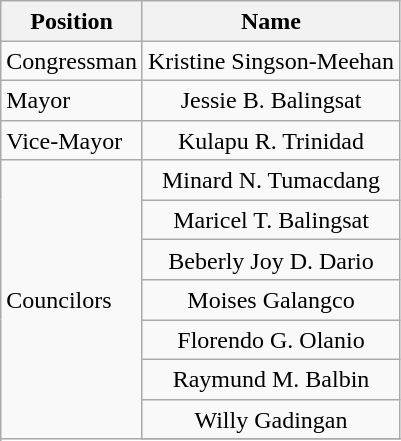<table class="wikitable" style="line-height:1.20em; font-size:100%;">
<tr>
<th>Position</th>
<th>Name</th>
</tr>
<tr>
<td>Congressman</td>
<td style="text-align:center;">Kristine Singson-Meehan</td>
</tr>
<tr>
<td>Mayor</td>
<td style="text-align:center;">Jessie B. Balingsat</td>
</tr>
<tr>
<td>Vice-Mayor</td>
<td style="text-align:center;">Kulapu R. Trinidad</td>
</tr>
<tr>
<td rowspan=8>Councilors</td>
<td style="text-align:center;">Minard N. Tumacdang</td>
</tr>
<tr>
<td style="text-align:center;">Maricel T. Balingsat</td>
</tr>
<tr>
<td style="text-align:center;">Beberly Joy D. Dario</td>
</tr>
<tr>
<td style="text-align:center;">Moises Galangco</td>
</tr>
<tr>
<td style="text-align:center;">Florendo G. Olanio</td>
</tr>
<tr>
<td style="text-align:center;">Raymund M. Balbin</td>
</tr>
<tr>
<td style="text-align:center;">Willy Gadingan</td>
</tr>
<tr>
</tr>
</table>
